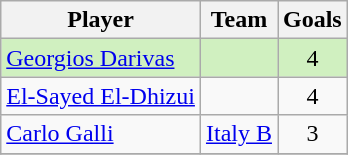<table class="wikitable">
<tr>
<th>Player</th>
<th>Team</th>
<th>Goals</th>
</tr>
<tr bgcolor="D0F0C0">
<td><a href='#'>Georgios Darivas</a></td>
<td></td>
<td align="center">4</td>
</tr>
<tr>
<td><a href='#'>El-Sayed El-Dhizui</a></td>
<td></td>
<td align="center">4</td>
</tr>
<tr>
<td><a href='#'>Carlo Galli</a></td>
<td> <a href='#'>Italy B</a></td>
<td align="center">3</td>
</tr>
<tr>
</tr>
</table>
